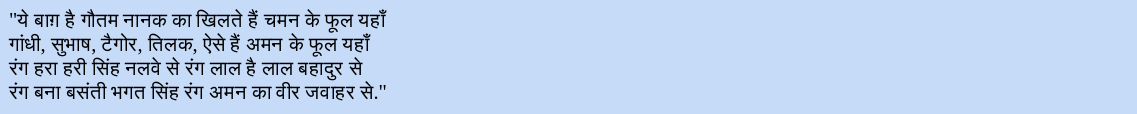<table class="toccolours" style="float: middle; margin-left: ; margin-right: ; font-size: 85%; background:#c6dbf7; color:black; width:80em; max-width: 60%;" cellspacing="5">
<tr>
<td style="text-align: left;">"ये बाग़ है गौतम नानक का खिलते हैं चमन के फूल यहाँ<br>गांधी, सुभाष, टैगोर, तिलक, ऐसे हैं अमन के फूल यहाँ<br>रंग हरा हरी सिंह नलवे से रंग लाल है लाल बहादुर से<br>रंग बना बसंती भगत सिंह रंग अमन का वीर जवाहर से."</td>
</tr>
</table>
